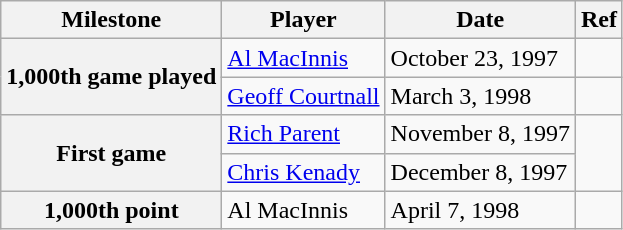<table class="wikitable">
<tr>
<th scope="col">Milestone</th>
<th scope="col">Player</th>
<th scope="col">Date</th>
<th scope="col">Ref</th>
</tr>
<tr>
<th rowspan=2>1,000th game played</th>
<td><a href='#'>Al MacInnis</a></td>
<td>October 23, 1997</td>
<td></td>
</tr>
<tr>
<td><a href='#'>Geoff Courtnall</a></td>
<td>March 3, 1998</td>
<td></td>
</tr>
<tr>
<th rowspan=2>First game</th>
<td><a href='#'>Rich Parent</a></td>
<td>November 8, 1997</td>
<td rowspan=2></td>
</tr>
<tr>
<td><a href='#'>Chris Kenady</a></td>
<td>December 8, 1997</td>
</tr>
<tr>
<th>1,000th point</th>
<td>Al MacInnis</td>
<td>April 7, 1998</td>
<td></td>
</tr>
</table>
